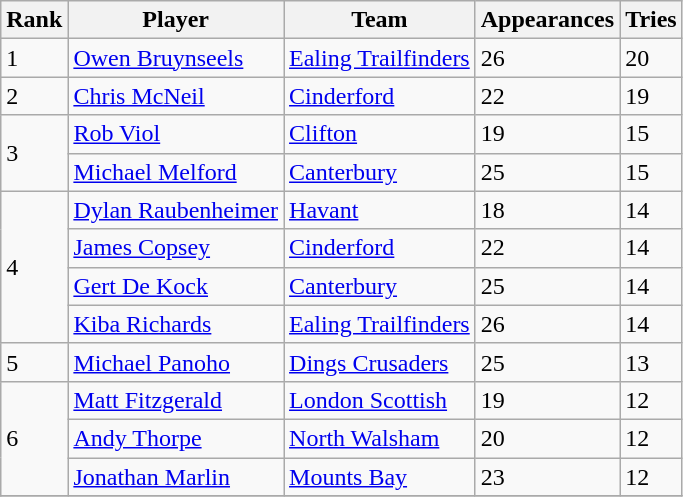<table class="wikitable">
<tr>
<th>Rank</th>
<th>Player</th>
<th>Team</th>
<th>Appearances</th>
<th>Tries</th>
</tr>
<tr>
<td>1</td>
<td> <a href='#'>Owen Bruynseels</a></td>
<td><a href='#'>Ealing Trailfinders</a></td>
<td>26</td>
<td>20</td>
</tr>
<tr>
<td>2</td>
<td> <a href='#'>Chris McNeil</a></td>
<td><a href='#'>Cinderford</a></td>
<td>22</td>
<td>19</td>
</tr>
<tr>
<td rowspan=2>3</td>
<td> <a href='#'>Rob Viol</a></td>
<td><a href='#'>Clifton</a></td>
<td>19</td>
<td>15</td>
</tr>
<tr>
<td> <a href='#'>Michael Melford</a></td>
<td><a href='#'>Canterbury</a></td>
<td>25</td>
<td>15</td>
</tr>
<tr>
<td rowspan=4>4</td>
<td> <a href='#'>Dylan Raubenheimer</a></td>
<td><a href='#'>Havant</a></td>
<td>18</td>
<td>14</td>
</tr>
<tr>
<td> <a href='#'>James Copsey</a></td>
<td><a href='#'>Cinderford</a></td>
<td>22</td>
<td>14</td>
</tr>
<tr>
<td> <a href='#'>Gert De Kock</a></td>
<td><a href='#'>Canterbury</a></td>
<td>25</td>
<td>14</td>
</tr>
<tr>
<td> <a href='#'>Kiba Richards</a></td>
<td><a href='#'>Ealing Trailfinders</a></td>
<td>26</td>
<td>14</td>
</tr>
<tr>
<td>5</td>
<td> <a href='#'>Michael Panoho</a></td>
<td><a href='#'>Dings Crusaders</a></td>
<td>25</td>
<td>13</td>
</tr>
<tr>
<td rowspan=3>6</td>
<td> <a href='#'>Matt Fitzgerald</a></td>
<td><a href='#'>London Scottish</a></td>
<td>19</td>
<td>12</td>
</tr>
<tr>
<td> <a href='#'>Andy Thorpe</a></td>
<td><a href='#'>North Walsham</a></td>
<td>20</td>
<td>12</td>
</tr>
<tr>
<td> <a href='#'>Jonathan Marlin</a></td>
<td><a href='#'>Mounts Bay</a></td>
<td>23</td>
<td>12</td>
</tr>
<tr>
</tr>
</table>
